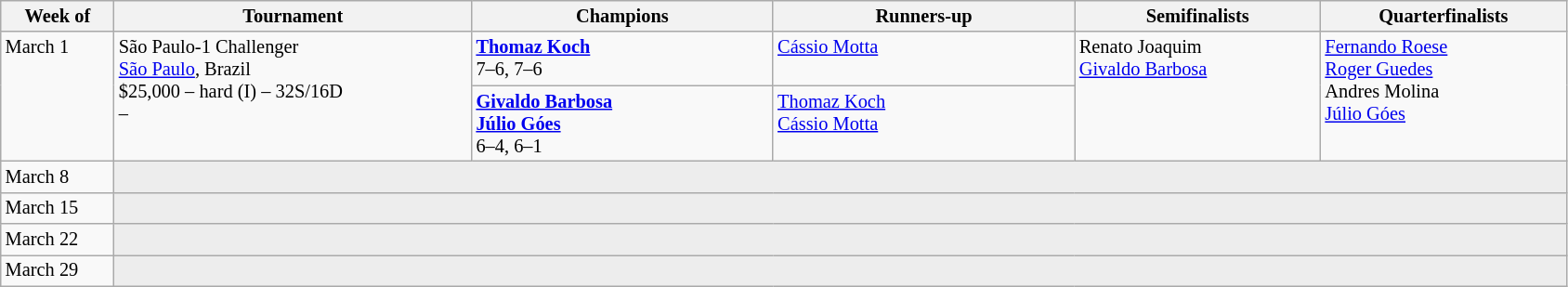<table class="wikitable" style="font-size:85%;">
<tr>
<th width="75">Week of</th>
<th width="250">Tournament</th>
<th width="210">Champions</th>
<th width="210">Runners-up</th>
<th width="170">Semifinalists</th>
<th width="170">Quarterfinalists</th>
</tr>
<tr valign="top">
<td rowspan="2">March 1</td>
<td rowspan="2">São Paulo-1 Challenger<br> <a href='#'>São Paulo</a>, Brazil<br>$25,000 – hard (I) – 32S/16D<br>  – </td>
<td> <strong><a href='#'>Thomaz Koch</a></strong> <br>7–6, 7–6</td>
<td> <a href='#'>Cássio Motta</a></td>
<td rowspan="2"> Renato Joaquim <br>  <a href='#'>Givaldo Barbosa</a></td>
<td rowspan="2"> <a href='#'>Fernando Roese</a> <br> <a href='#'>Roger Guedes</a> <br> Andres Molina <br>  <a href='#'>Júlio Góes</a></td>
</tr>
<tr valign="top">
<td> <strong><a href='#'>Givaldo Barbosa</a></strong> <br> <strong><a href='#'>Júlio Góes</a></strong><br>6–4, 6–1</td>
<td> <a href='#'>Thomaz Koch</a><br>  <a href='#'>Cássio Motta</a></td>
</tr>
<tr valign="top">
<td rowspan="1">March 8</td>
<td colspan="5" bgcolor="#ededed"></td>
</tr>
<tr valign="top">
<td rowspan="1">March 15</td>
<td colspan="5" bgcolor="#ededed"></td>
</tr>
<tr valign="top">
<td rowspan="1">March 22</td>
<td colspan="5" bgcolor="#ededed"></td>
</tr>
<tr valign="top">
<td rowspan="1">March 29</td>
<td colspan="5" bgcolor="#ededed"></td>
</tr>
</table>
